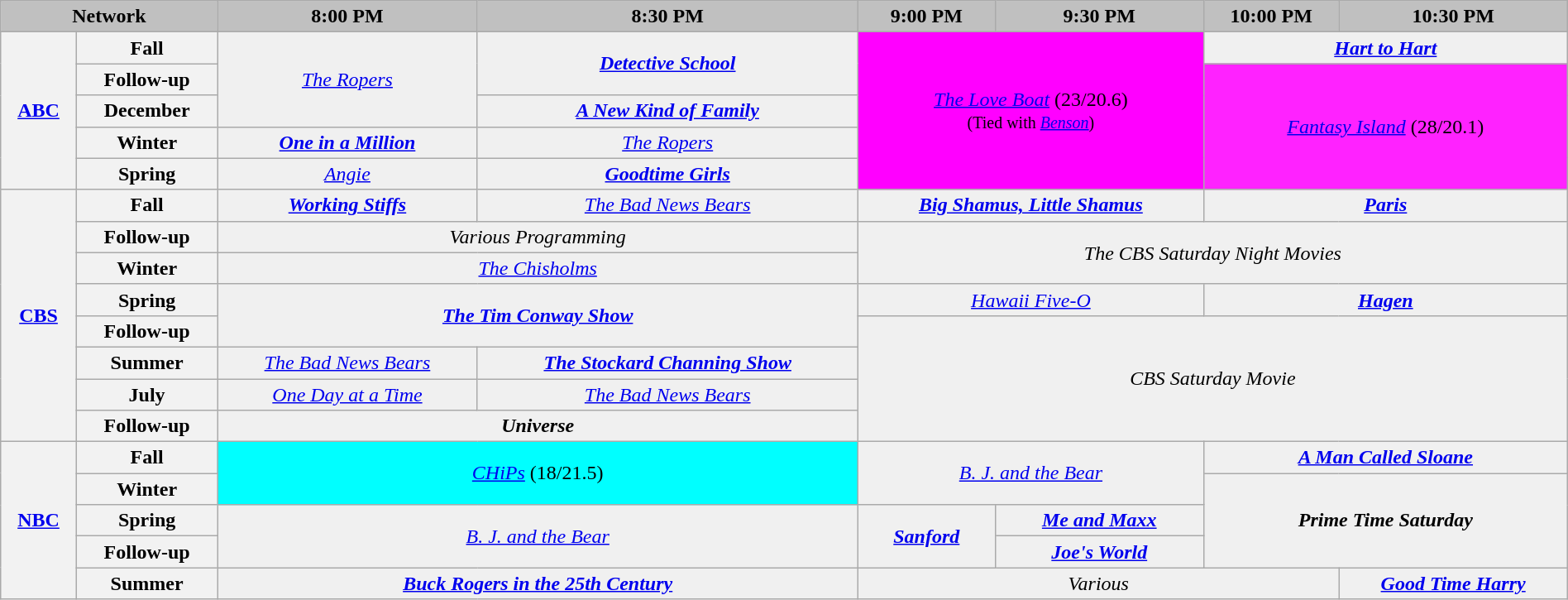<table class="wikitable plainrowheaders" style="width:100%; margin:auto ;text-align:center;">
<tr>
<th colspan="2" style="background-color:#C0C0C0;text-align:center">Network</th>
<th style="background-color:#C0C0C0;text-align:center">8:00 PM</th>
<th style="background-color:#C0C0C0;text-align:center">8:30 PM</th>
<th style="background-color:#C0C0C0;text-align:center">9:00 PM</th>
<th style="background-color:#C0C0C0;text-align:center">9:30 PM</th>
<th style="background-color:#C0C0C0;text-align:center">10:00 PM</th>
<th style="background-color:#C0C0C0;text-align:center">10:30 PM</th>
</tr>
<tr>
<th bgcolor="#C0C0C0" rowspan="5"><a href='#'>ABC</a></th>
<th>Fall</th>
<td bgcolor="#F0F0F0" rowspan="3"><em><a href='#'>The Ropers</a></em></td>
<td bgcolor="#F0F0F0" rowspan="2"><strong><em><a href='#'>Detective School</a></em></strong></td>
<td colspan="2" rowspan="5" bgcolor="#FF00FF"><em><a href='#'>The Love Boat</a></em> (23/20.6)<br><small>(Tied with <em><a href='#'>Benson</a></em>)</small></td>
<td bgcolor="#F0F0F0" colspan="2"><strong><em><a href='#'>Hart to Hart</a></em></strong></td>
</tr>
<tr>
<th>Follow-up</th>
<td colspan="2" rowspan="4" bgcolor="#FF22FF"><em><a href='#'>Fantasy Island</a></em> (28/20.1)</td>
</tr>
<tr>
<th>December</th>
<td bgcolor="#F0F0F0"><strong><em><a href='#'>A New Kind of Family</a></em></strong></td>
</tr>
<tr>
<th>Winter</th>
<td bgcolor="#F0F0F0"><strong><em><a href='#'>One in a Million</a></em></strong></td>
<td bgcolor="#F0F0F0"><em><a href='#'>The Ropers</a></em></td>
</tr>
<tr>
<th>Spring</th>
<td bgcolor="#F0F0F0"><em><a href='#'>Angie</a></em></td>
<td bgcolor="#F0F0F0"><strong><em><a href='#'>Goodtime Girls</a></em></strong></td>
</tr>
<tr>
<th rowspan="8" bgcolor="#C0C0C0"><a href='#'>CBS</a></th>
<th>Fall</th>
<td bgcolor="#F0F0F0"><strong><em><a href='#'>Working Stiffs</a></em></strong></td>
<td bgcolor="#F0F0F0"><em><a href='#'>The Bad News Bears</a></em></td>
<td colspan="2" bgcolor="#F0F0F0"><strong><em><a href='#'>Big Shamus, Little Shamus</a></em></strong></td>
<td colspan="2" bgcolor="#F0F0F0"><strong><em><a href='#'>Paris</a></em></strong></td>
</tr>
<tr>
<th>Follow-up</th>
<td bgcolor="#F0F0F0" colspan="2"><em>Various Programming</em></td>
<td colspan="4" rowspan="2" bgcolor="#F0F0F0"><em>The CBS Saturday Night Movies</em></td>
</tr>
<tr>
<th>Winter</th>
<td bgcolor="#F0F0F0" colspan="2"><em><a href='#'>The Chisholms</a></em></td>
</tr>
<tr>
<th>Spring</th>
<td colspan="2" rowspan="2" bgcolor="#F0F0F0"><strong><em><a href='#'>The Tim Conway Show</a></em></strong></td>
<td bgcolor="#F0F0F0" colspan="2"><em><a href='#'>Hawaii Five-O</a></em></td>
<td bgcolor="#F0F0F0" colspan="2"><strong><em><a href='#'>Hagen</a></em></strong></td>
</tr>
<tr>
<th>Follow-up</th>
<td colspan="4" rowspan="4" bgcolor="#F0F0F0"><em>CBS Saturday Movie</em></td>
</tr>
<tr>
<th>Summer</th>
<td bgcolor="#F0F0F0"><em><a href='#'>The Bad News Bears</a></em></td>
<td bgcolor="#F0F0F0"><strong><em><a href='#'>The Stockard Channing Show</a></em></strong></td>
</tr>
<tr>
<th>July</th>
<td bgcolor="#F0F0F0"><em><a href='#'>One Day at a Time</a></em></td>
<td bgcolor="#F0F0F0"><em><a href='#'>The Bad News Bears</a></em></td>
</tr>
<tr>
<th>Follow-up</th>
<td bgcolor="#F0F0F0" colspan="2"><strong><em>Universe</em></strong></td>
</tr>
<tr>
<th bgcolor="#C0C0C0" rowspan="5"><a href='#'>NBC</a></th>
<th>Fall</th>
<td bgcolor="#00FFFF" colspan="2" rowspan="2"><em><a href='#'>CHiPs</a></em> (18/21.5)</td>
<td bgcolor="#F0F0F0" colspan="2" rowspan="2"><em><a href='#'>B. J. and the Bear</a></em></td>
<td bgcolor="#F0F0F0" colspan="2"><strong><em><a href='#'>A Man Called Sloane</a></em></strong></td>
</tr>
<tr>
<th>Winter</th>
<td bgcolor="#F0F0F0" colspan="2" rowspan="3"><strong><em>Prime Time Saturday</em></strong></td>
</tr>
<tr>
<th>Spring</th>
<td bgcolor="#F0F0F0" colspan="2" rowspan="2"><em><a href='#'>B. J. and the Bear</a></em></td>
<td bgcolor="#F0F0F0" rowspan="2"><strong><em><a href='#'>Sanford</a></em></strong></td>
<td bgcolor="#F0F0F0"><strong><em><a href='#'>Me and Maxx</a></em></strong></td>
</tr>
<tr>
<th>Follow-up</th>
<td bgcolor="#F0F0F0"><strong><em><a href='#'>Joe's World</a></em></strong></td>
</tr>
<tr>
<th>Summer</th>
<td bgcolor="#F0F0F0" colspan="2"><strong><em><a href='#'>Buck Rogers in the 25th Century</a></em></strong></td>
<td bgcolor="#F0F0F0" colspan="3"><em>Various</em></td>
<td bgcolor="#F0F0F0"><strong><em><a href='#'>Good Time Harry</a></em></strong></td>
</tr>
</table>
